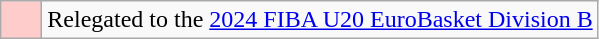<table class="wikitable">
<tr>
<td width=20px bgcolor="#ffcccc"></td>
<td>Relegated to the <a href='#'>2024 FIBA U20 EuroBasket Division B</a></td>
</tr>
</table>
